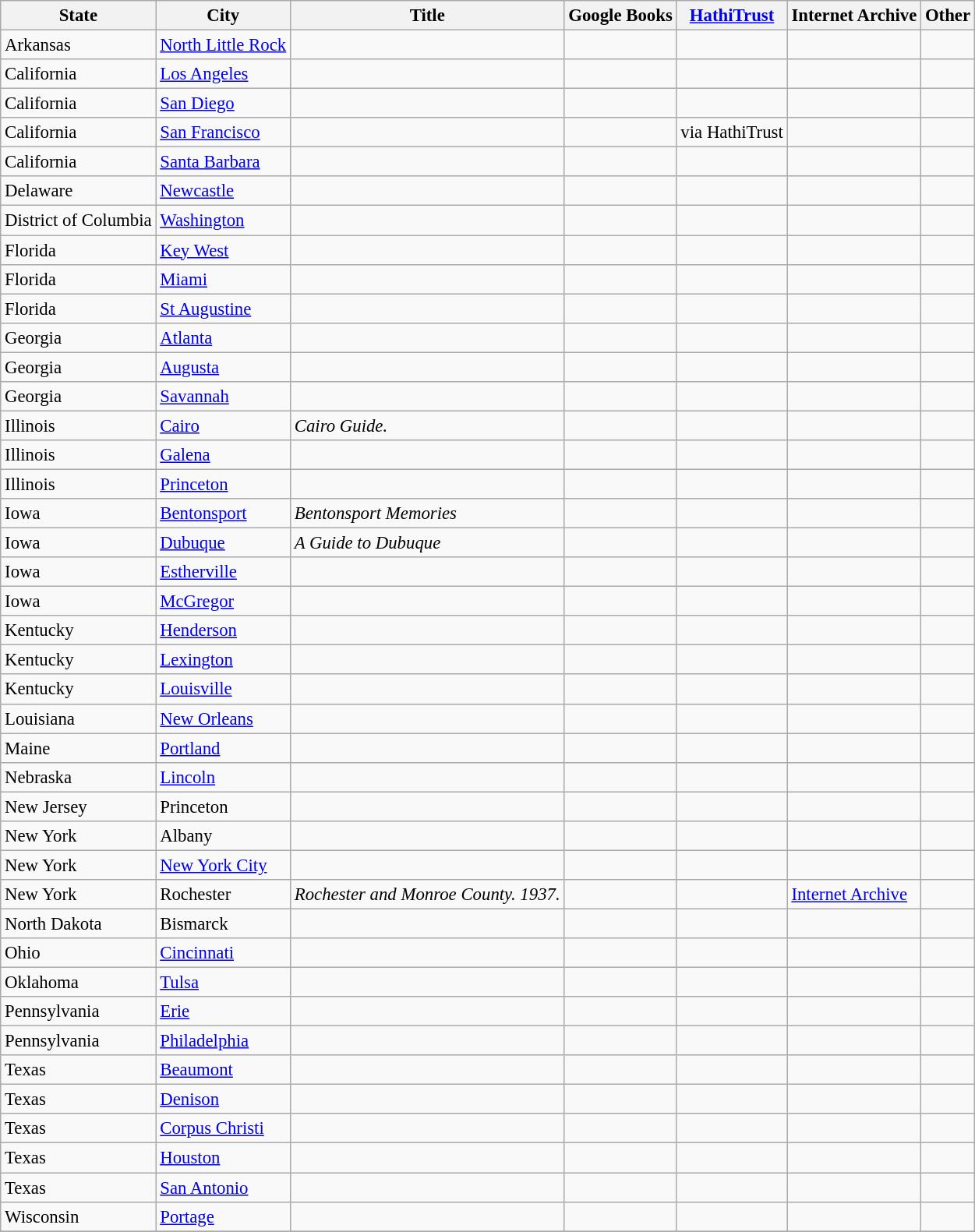<table class="wikitable sortable" style="font-size: 95%;">
<tr>
<th>State</th>
<th>City</th>
<th>Title</th>
<th>Google Books</th>
<th><a href='#'>HathiTrust</a></th>
<th>Internet Archive</th>
<th>Other</th>
</tr>
<tr>
<td>Arkansas</td>
<td><a href='#'>North Little Rock</a></td>
<td></td>
<td></td>
<td></td>
<td></td>
<td></td>
</tr>
<tr>
<td>California</td>
<td><a href='#'>Los Angeles</a></td>
<td></td>
<td></td>
<td></td>
<td></td>
<td></td>
</tr>
<tr>
<td>California</td>
<td><a href='#'>San Diego</a></td>
<td></td>
<td></td>
<td></td>
<td></td>
<td></td>
</tr>
<tr>
<td>California</td>
<td><a href='#'>San Francisco</a></td>
<td></td>
<td></td>
<td> via HathiTrust</td>
<td></td>
<td></td>
</tr>
<tr>
<td>California</td>
<td><a href='#'>Santa Barbara</a></td>
<td></td>
<td></td>
<td></td>
<td></td>
<td></td>
</tr>
<tr>
<td>Delaware</td>
<td><a href='#'>Newcastle</a></td>
<td></td>
<td></td>
<td></td>
<td></td>
<td></td>
</tr>
<tr>
<td>District of Columbia</td>
<td><a href='#'>Washington</a></td>
<td></td>
<td></td>
<td></td>
<td></td>
<td></td>
</tr>
<tr>
<td>Florida</td>
<td><a href='#'>Key West</a></td>
<td></td>
<td></td>
<td></td>
<td></td>
<td></td>
</tr>
<tr>
<td>Florida</td>
<td><a href='#'>Miami</a></td>
<td></td>
<td></td>
<td></td>
<td></td>
<td></td>
</tr>
<tr>
<td>Florida</td>
<td><a href='#'>St Augustine</a></td>
<td></td>
<td></td>
<td></td>
<td></td>
<td></td>
</tr>
<tr>
<td>Georgia</td>
<td><a href='#'>Atlanta</a></td>
<td></td>
<td></td>
<td></td>
<td></td>
<td></td>
</tr>
<tr>
<td>Georgia</td>
<td><a href='#'>Augusta</a></td>
<td></td>
<td></td>
<td></td>
<td></td>
<td></td>
</tr>
<tr>
<td>Georgia</td>
<td><a href='#'>Savannah</a></td>
<td></td>
<td></td>
<td></td>
<td></td>
<td></td>
</tr>
<tr>
<td>Illinois</td>
<td><a href='#'>Cairo</a></td>
<td><em>Cairo Guide.</em></td>
<td></td>
<td></td>
<td></td>
<td></td>
</tr>
<tr>
<td>Illinois</td>
<td><a href='#'>Galena</a></td>
<td></td>
<td></td>
<td></td>
<td></td>
<td></td>
</tr>
<tr>
<td>Illinois</td>
<td><a href='#'>Princeton</a></td>
<td></td>
<td></td>
<td></td>
<td></td>
<td></td>
</tr>
<tr>
<td>Iowa</td>
<td><a href='#'>Bentonsport</a></td>
<td><em>Bentonsport Memories</em></td>
<td></td>
<td></td>
<td></td>
<td></td>
</tr>
<tr>
<td>Iowa</td>
<td><a href='#'>Dubuque</a></td>
<td><em>A Guide to Dubuque</em></td>
<td></td>
<td></td>
<td></td>
<td></td>
</tr>
<tr>
<td>Iowa</td>
<td><a href='#'>Estherville</a></td>
<td></td>
<td></td>
<td></td>
<td></td>
<td></td>
</tr>
<tr>
<td>Iowa</td>
<td><a href='#'>McGregor</a></td>
<td></td>
<td></td>
<td></td>
<td></td>
<td></td>
</tr>
<tr>
<td>Kentucky</td>
<td><a href='#'>Henderson</a></td>
<td></td>
<td></td>
<td></td>
<td></td>
<td></td>
</tr>
<tr>
<td>Kentucky</td>
<td><a href='#'>Lexington</a></td>
<td></td>
<td></td>
<td></td>
<td></td>
<td></td>
</tr>
<tr>
<td>Kentucky</td>
<td><a href='#'>Louisville</a></td>
<td></td>
<td></td>
<td></td>
<td></td>
<td></td>
</tr>
<tr>
<td>Louisiana</td>
<td><a href='#'>New Orleans</a></td>
<td></td>
<td></td>
<td></td>
<td></td>
<td></td>
</tr>
<tr>
<td>Maine</td>
<td><a href='#'>Portland</a></td>
<td></td>
<td></td>
<td></td>
<td></td>
<td></td>
</tr>
<tr>
<td>Nebraska</td>
<td><a href='#'>Lincoln</a></td>
<td></td>
<td></td>
<td></td>
<td></td>
<td></td>
</tr>
<tr>
<td>New Jersey</td>
<td>Princeton</td>
<td></td>
<td></td>
<td></td>
<td></td>
<td></td>
</tr>
<tr>
<td>New York</td>
<td>Albany</td>
<td></td>
<td></td>
<td></td>
<td></td>
<td></td>
</tr>
<tr>
<td>New York</td>
<td><a href='#'>New York City</a></td>
<td></td>
<td></td>
<td></td>
<td></td>
<td></td>
</tr>
<tr>
<td>New York</td>
<td>Rochester</td>
<td><em>Rochester and Monroe County. 1937.</em></td>
<td></td>
<td></td>
<td><a href='#'>Internet Archive</a></td>
<td></td>
</tr>
<tr>
<td>North Dakota</td>
<td>Bismarck</td>
<td></td>
<td></td>
<td></td>
<td></td>
<td></td>
</tr>
<tr>
<td>Ohio</td>
<td><a href='#'>Cincinnati</a></td>
<td></td>
<td></td>
<td></td>
<td></td>
<td></td>
</tr>
<tr>
<td>Oklahoma</td>
<td><a href='#'>Tulsa</a></td>
<td></td>
<td></td>
<td></td>
<td></td>
<td></td>
</tr>
<tr>
<td>Pennsylvania</td>
<td><a href='#'>Erie</a></td>
<td></td>
<td></td>
<td></td>
<td></td>
<td></td>
</tr>
<tr>
<td>Pennsylvania</td>
<td><a href='#'>Philadelphia</a></td>
<td></td>
<td></td>
<td></td>
<td></td>
<td></td>
</tr>
<tr>
<td>Texas</td>
<td><a href='#'>Beaumont</a></td>
<td></td>
<td></td>
<td></td>
<td></td>
<td></td>
</tr>
<tr>
<td>Texas</td>
<td><a href='#'>Denison</a></td>
<td></td>
<td></td>
<td></td>
<td></td>
<td></td>
</tr>
<tr>
<td>Texas</td>
<td><a href='#'>Corpus Christi</a></td>
<td></td>
<td></td>
<td></td>
<td></td>
<td></td>
</tr>
<tr>
<td>Texas</td>
<td><a href='#'>Houston</a></td>
<td></td>
<td></td>
<td></td>
<td></td>
<td></td>
</tr>
<tr>
<td>Texas</td>
<td><a href='#'>San Antonio</a></td>
<td></td>
<td></td>
<td></td>
<td></td>
<td></td>
</tr>
<tr>
<td>Wisconsin</td>
<td><a href='#'>Portage</a></td>
<td></td>
<td></td>
<td></td>
<td></td>
<td></td>
</tr>
<tr>
</tr>
</table>
